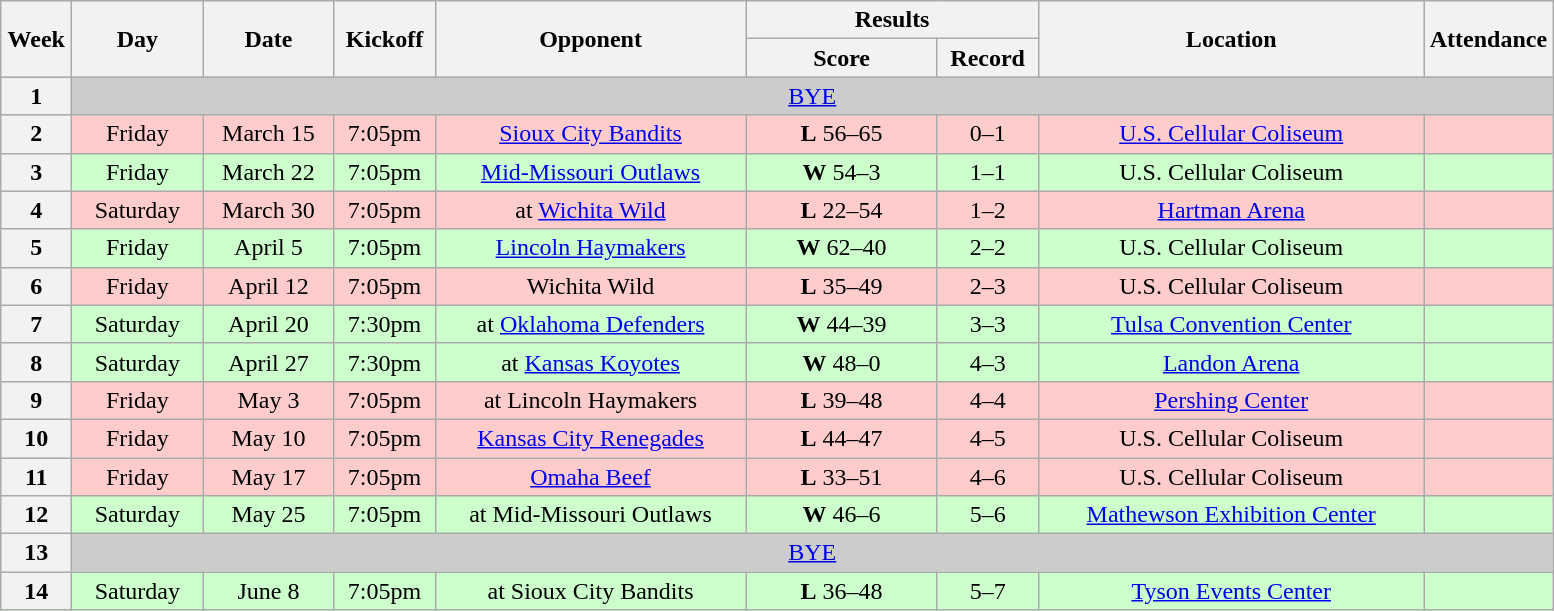<table class="wikitable">
<tr>
<th rowspan="2" width="40">Week</th>
<th rowspan="2" width="80">Day</th>
<th rowspan="2" width="80">Date</th>
<th rowspan="2" width="60">Kickoff</th>
<th rowspan="2" width="200">Opponent</th>
<th colspan="2" width="180">Results</th>
<th rowspan="2" width="250">Location</th>
<th rowspan="2" width=>Attendance</th>
</tr>
<tr>
<th width="120">Score</th>
<th width="60">Record</th>
</tr>
<tr align="center" bgcolor="#CCCCCC">
<th>1</th>
<td colSpan=8><a href='#'>BYE</a></td>
</tr>
<tr align="center" bgcolor="#FFCCCC">
<th>2</th>
<td>Friday</td>
<td>March 15</td>
<td>7:05pm</td>
<td><a href='#'>Sioux City Bandits</a></td>
<td><strong>L</strong> 56–65</td>
<td>0–1</td>
<td><a href='#'>U.S. Cellular Coliseum</a></td>
<td></td>
</tr>
<tr align="center" bgcolor="#CCFFCC">
<th>3</th>
<td>Friday</td>
<td>March 22</td>
<td>7:05pm</td>
<td><a href='#'>Mid-Missouri Outlaws</a></td>
<td><strong>W</strong> 54–3</td>
<td>1–1</td>
<td>U.S. Cellular Coliseum</td>
<td></td>
</tr>
<tr align="center" bgcolor="#FFCCCC">
<th>4</th>
<td>Saturday</td>
<td>March 30</td>
<td>7:05pm</td>
<td>at <a href='#'>Wichita Wild</a></td>
<td><strong>L</strong> 22–54</td>
<td>1–2</td>
<td><a href='#'>Hartman Arena</a></td>
<td></td>
</tr>
<tr align="center" bgcolor="#CCFFCC">
<th>5</th>
<td>Friday</td>
<td>April 5</td>
<td>7:05pm</td>
<td><a href='#'>Lincoln Haymakers</a></td>
<td><strong>W</strong> 62–40</td>
<td>2–2</td>
<td>U.S. Cellular Coliseum</td>
<td></td>
</tr>
<tr align="center" bgcolor="#FFCCCC">
<th>6</th>
<td>Friday</td>
<td>April 12</td>
<td>7:05pm</td>
<td>Wichita Wild</td>
<td><strong>L</strong> 35–49</td>
<td>2–3</td>
<td>U.S. Cellular Coliseum</td>
<td></td>
</tr>
<tr align="center" bgcolor="#CCFFCC">
<th>7</th>
<td>Saturday</td>
<td>April 20</td>
<td>7:30pm</td>
<td>at <a href='#'>Oklahoma Defenders</a></td>
<td><strong>W</strong> 44–39</td>
<td>3–3</td>
<td><a href='#'>Tulsa Convention Center</a></td>
<td></td>
</tr>
<tr align="center" bgcolor="#CCFFCC">
<th>8</th>
<td>Saturday</td>
<td>April 27</td>
<td>7:30pm</td>
<td>at <a href='#'>Kansas Koyotes</a></td>
<td><strong>W</strong> 48–0</td>
<td>4–3</td>
<td><a href='#'>Landon Arena</a></td>
<td></td>
</tr>
<tr align="center" bgcolor="#FFCCCC">
<th>9</th>
<td>Friday</td>
<td>May 3</td>
<td>7:05pm</td>
<td>at Lincoln Haymakers</td>
<td><strong>L</strong> 39–48</td>
<td>4–4</td>
<td><a href='#'>Pershing Center</a></td>
<td></td>
</tr>
<tr align="center" bgcolor="#FFCCCC">
<th>10</th>
<td>Friday</td>
<td>May 10</td>
<td>7:05pm</td>
<td><a href='#'>Kansas City Renegades</a></td>
<td><strong>L</strong> 44–47</td>
<td>4–5</td>
<td>U.S. Cellular Coliseum</td>
<td></td>
</tr>
<tr align="center" bgcolor="#FFCCCC">
<th>11</th>
<td>Friday</td>
<td>May 17</td>
<td>7:05pm</td>
<td><a href='#'>Omaha Beef</a></td>
<td><strong>L</strong> 33–51</td>
<td>4–6</td>
<td>U.S. Cellular Coliseum</td>
<td></td>
</tr>
<tr align="center" bgcolor="#CCFFCC">
<th>12</th>
<td>Saturday</td>
<td>May 25</td>
<td>7:05pm</td>
<td>at Mid-Missouri Outlaws</td>
<td><strong>W</strong> 46–6</td>
<td>5–6</td>
<td><a href='#'>Mathewson Exhibition Center</a></td>
<td></td>
</tr>
<tr align="center" bgcolor="#CCCCCC">
<th>13</th>
<td colSpan=8><a href='#'>BYE</a></td>
</tr>
<tr align="center" bgcolor="#CCFFCC">
<th>14</th>
<td>Saturday</td>
<td>June 8</td>
<td>7:05pm</td>
<td>at Sioux City Bandits</td>
<td><strong>L</strong> 36–48</td>
<td>5–7</td>
<td><a href='#'>Tyson Events Center</a></td>
<td></td>
</tr>
</table>
